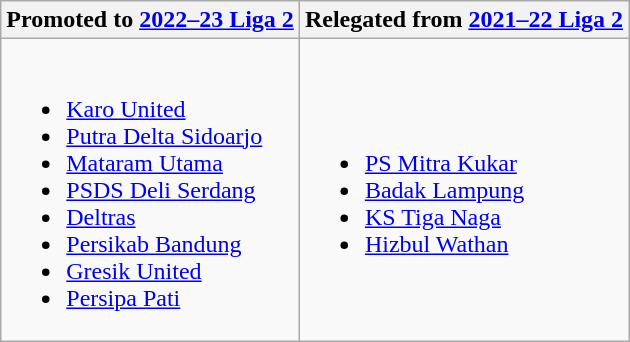<table class="wikitable">
<tr>
<th> Promoted to <a href='#'>2022–23 Liga 2</a></th>
<th> Relegated from <a href='#'>2021–22 Liga 2</a></th>
</tr>
<tr>
<td><br><ul><li><a href='#'>Karo United</a> </li><li><a href='#'>Putra Delta Sidoarjo</a> </li><li><a href='#'>Mataram Utama</a> </li><li><a href='#'>PSDS Deli Serdang</a></li><li><a href='#'>Deltras</a></li><li><a href='#'>Persikab Bandung</a></li><li><a href='#'>Gresik United</a></li><li><a href='#'>Persipa Pati</a></li></ul></td>
<td><br><ul><li><a href='#'>PS Mitra Kukar</a></li><li><a href='#'>Badak Lampung</a></li><li><a href='#'>KS Tiga Naga</a></li><li><a href='#'>Hizbul Wathan</a></li></ul></td>
</tr>
</table>
